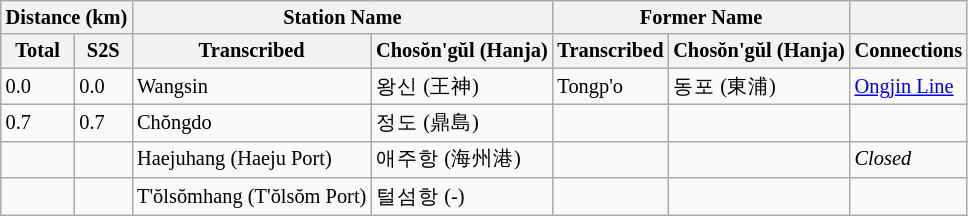<table class="wikitable" style="font-size:85%;">
<tr>
<th colspan="2">Distance (km)</th>
<th colspan="2">Station Name</th>
<th colspan="2">Former Name</th>
<th></th>
</tr>
<tr>
<th>Total</th>
<th>S2S</th>
<th>Transcribed</th>
<th>Chosŏn'gŭl (Hanja)</th>
<th>Transcribed</th>
<th>Chosŏn'gŭl (Hanja)</th>
<th>Connections</th>
</tr>
<tr>
<td>0.0</td>
<td>0.0</td>
<td>Wangsin</td>
<td>왕신 (王神)</td>
<td>Tongp'o</td>
<td>동포 (東浦)</td>
<td><a href='#'>Ongjin Line</a></td>
</tr>
<tr>
<td>0.7</td>
<td>0.7</td>
<td>Chŏngdo</td>
<td>정도 (鼎島)</td>
<td></td>
<td></td>
<td></td>
</tr>
<tr>
<td></td>
<td></td>
<td>Haejuhang (Haeju Port)</td>
<td>애주항 (海州港)</td>
<td></td>
<td></td>
<td><em>Closed</em></td>
</tr>
<tr>
<td></td>
<td></td>
<td>T'ŏlsŏmhang (T'ŏlsŏm Port)</td>
<td>털섬항 (-)</td>
<td></td>
<td></td>
<td></td>
</tr>
</table>
